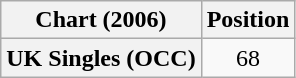<table class="wikitable plainrowheaders">
<tr>
<th scope="col">Chart (2006)</th>
<th scope="col">Position</th>
</tr>
<tr>
<th scope="row">UK Singles (OCC)</th>
<td align="center">68</td>
</tr>
</table>
